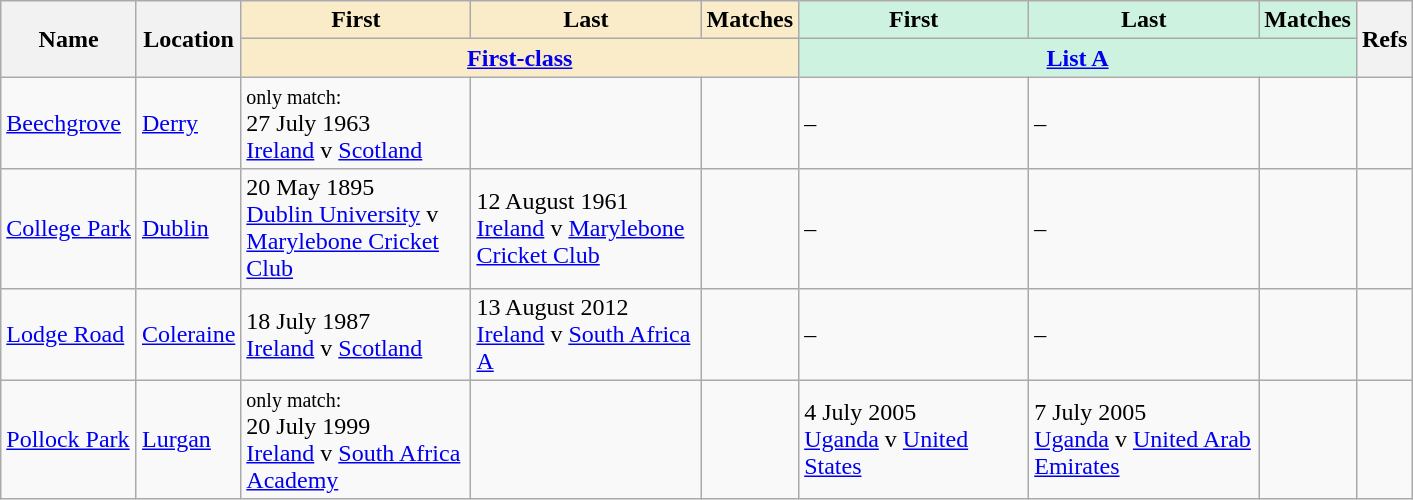<table class="wikitable sortable">
<tr>
<th rowspan="2">Name</th>
<th rowspan="2">Location</th>
<th width="146" class="unsortable" style="background:#faecc8">First</th>
<th width="146" class="unsortable" style="background:#faecc8">Last</th>
<th style="background:#faecc8">Matches</th>
<th width="146" class="unsortable" style="background:#cef2e0">First</th>
<th width="146" class="unsortable" style="background:#cef2e0">Last</th>
<th style="background:#cef2e0">Matches</th>
<th rowspan="2" class="unsortable">Refs</th>
</tr>
<tr class="unsortable">
<th colspan="3" style="background:#faecc8"><a href='#'>First-class</a></th>
<th colspan="3" style="background:#cef2e0"><a href='#'>List A</a></th>
</tr>
<tr>
<td><a href='#'>Beechgrove</a></td>
<td><a href='#'>Derry</a></td>
<td><small>only match:</small><br>27 July 1963<br><a href='#'>Ireland</a> v <a href='#'>Scotland</a></td>
<td> </td>
<td></td>
<td>–</td>
<td>–</td>
<td></td>
<td></td>
</tr>
<tr>
<td><a href='#'>College Park</a><br></td>
<td><a href='#'>Dublin</a></td>
<td>20 May 1895<br><a href='#'>Dublin University</a> v <a href='#'>Marylebone Cricket Club</a></td>
<td>12 August 1961<br><a href='#'>Ireland</a> v <a href='#'>Marylebone Cricket Club</a></td>
<td></td>
<td>–</td>
<td>–</td>
<td></td>
<td></td>
</tr>
<tr>
<td><a href='#'>Lodge Road</a></td>
<td><a href='#'>Coleraine</a></td>
<td>18 July 1987<br><a href='#'>Ireland</a> v <a href='#'>Scotland</a></td>
<td>13 August 2012<br><a href='#'>Ireland</a> v <a href='#'>South Africa A</a></td>
<td></td>
<td>–</td>
<td>–</td>
<td></td>
<td></td>
</tr>
<tr>
<td><a href='#'>Pollock Park</a></td>
<td><a href='#'>Lurgan</a></td>
<td><small>only match:</small><br>20 July 1999<br><a href='#'>Ireland</a> v <a href='#'>South Africa Academy</a></td>
<td> </td>
<td></td>
<td>4 July 2005<br><a href='#'>Uganda</a> v <a href='#'>United States</a></td>
<td>7 July 2005<br><a href='#'>Uganda</a> v <a href='#'>United Arab Emirates</a></td>
<td></td>
<td></td>
</tr>
</table>
